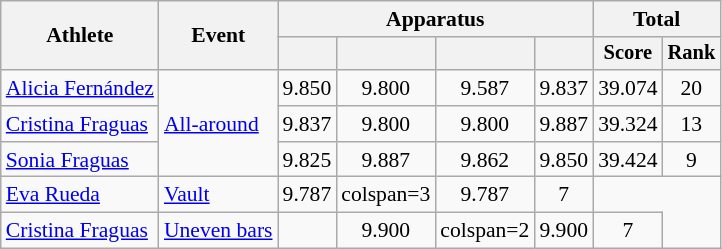<table class=wikitable style=font-size:90%;text-align:center>
<tr>
<th rowspan=2>Athlete</th>
<th rowspan=2>Event</th>
<th colspan=4>Apparatus</th>
<th colspan=2>Total</th>
</tr>
<tr style=font-size:95%>
<th></th>
<th></th>
<th></th>
<th></th>
<th>Score</th>
<th>Rank</th>
</tr>
<tr>
<td align=left><a href='#'>Alicia Fernández</a></td>
<td align=left rowspan=3><a href='#'>All-around</a></td>
<td>9.850</td>
<td>9.800</td>
<td>9.587</td>
<td>9.837</td>
<td>39.074</td>
<td>20</td>
</tr>
<tr>
<td align=left><a href='#'>Cristina Fraguas</a></td>
<td>9.837</td>
<td>9.800</td>
<td>9.800</td>
<td>9.887</td>
<td>39.324</td>
<td>13</td>
</tr>
<tr>
<td align=left><a href='#'>Sonia Fraguas</a></td>
<td>9.825</td>
<td>9.887</td>
<td>9.862</td>
<td>9.850</td>
<td>39.424</td>
<td>9</td>
</tr>
<tr>
<td align=left><a href='#'>Eva Rueda</a></td>
<td align=left><a href='#'>Vault</a></td>
<td>9.787</td>
<td>colspan=3 </td>
<td>9.787</td>
<td>7</td>
</tr>
<tr>
<td align=left><a href='#'>Cristina Fraguas</a></td>
<td align=left><a href='#'>Uneven bars</a></td>
<td></td>
<td>9.900</td>
<td>colspan=2 </td>
<td>9.900</td>
<td>7</td>
</tr>
</table>
